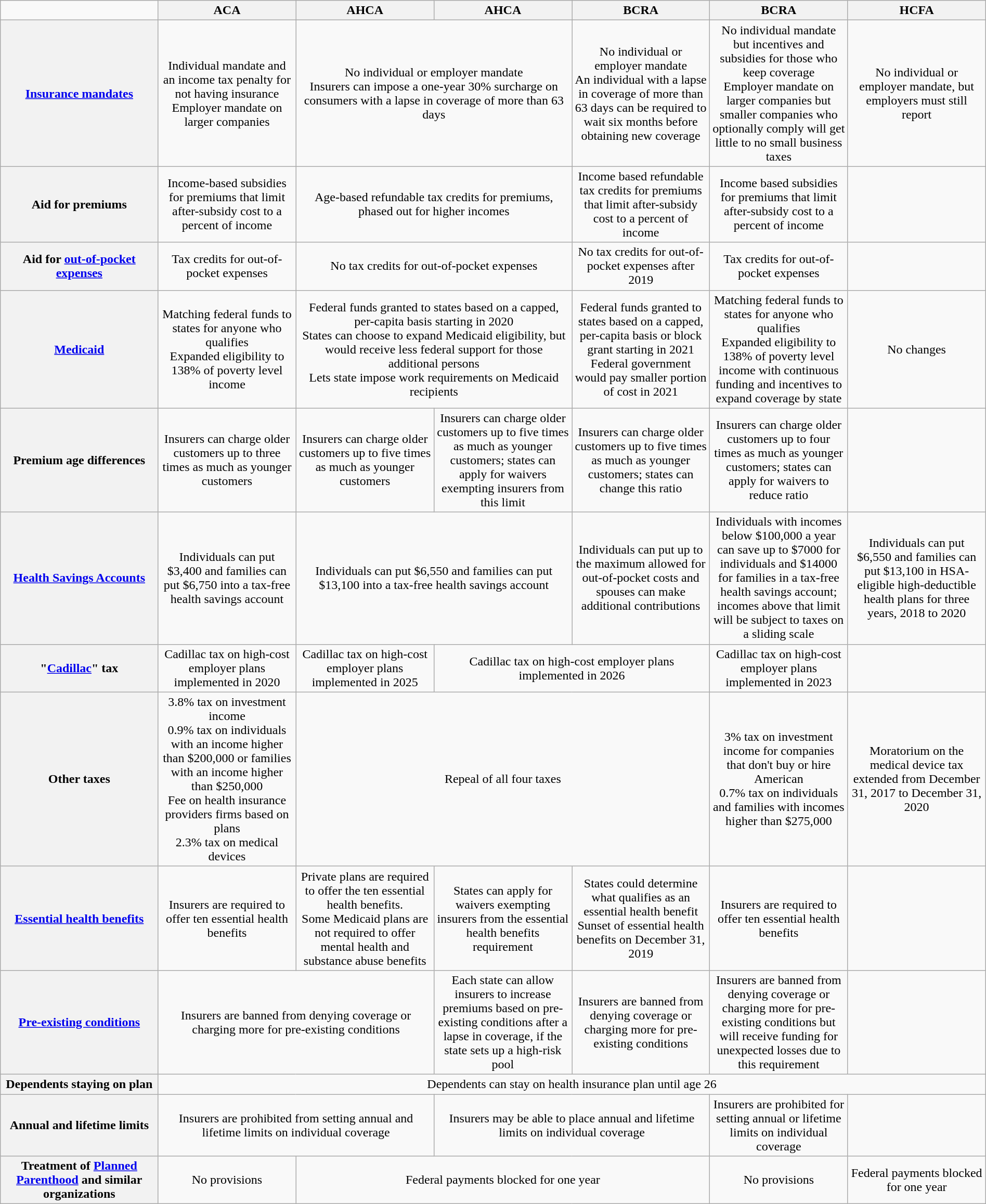<table class="wikitable" style="text-align:center; width:100%;">
<tr>
<td style="width: 16%;"></td>
<th scope="col" style="width: 14%;">ACA</th>
<th scope="col" style="width: 14%;">AHCA </th>
<th scope="col" style="width: 14%;">AHCA </th>
<th scope="col" style="width: 14%;">BCRA </th>
<th scope="col" style="width: 14%;">BCRA </th>
<th scope="col" style="width: 14%;">HCFA </th>
</tr>
<tr>
<th scope="row"><a href='#'>Insurance mandates</a></th>
<td>Individual mandate and an income tax penalty for not having insurance <br>Employer mandate on larger companies</td>
<td colspan="2">No individual or employer mandate<br>Insurers can impose a one-year 30% surcharge on consumers with a lapse in coverage of more than 63 days</td>
<td>No individual or employer mandate<br>An individual with a lapse in coverage of more than 63 days can be required to wait six months before obtaining new coverage</td>
<td>No individual mandate but incentives and subsidies for those who keep coverage <br>Employer mandate on larger companies but smaller companies who optionally comply will get little to no small business taxes</td>
<td>No individual or employer mandate, but employers must still report</td>
</tr>
<tr>
<th scope="row">Aid for premiums</th>
<td>Income-based subsidies for premiums that limit after-subsidy cost to a percent of income</td>
<td colspan="2">Age-based refundable tax credits for premiums, phased out for higher incomes</td>
<td>Income based refundable tax credits for premiums that limit after-subsidy cost to a percent of income</td>
<td>Income based subsidies for premiums that limit after-subsidy cost to a percent of income</td>
<td></td>
</tr>
<tr>
<th scope="row">Aid for <a href='#'>out-of-pocket expenses</a></th>
<td>Tax credits for out-of-pocket expenses<br></td>
<td colspan="2">No tax credits for out-of-pocket expenses</td>
<td>No tax credits for out-of-pocket expenses after 2019</td>
<td>Tax credits for out-of-pocket expenses<br></td>
<td></td>
</tr>
<tr>
<th scope="row"><a href='#'>Medicaid</a></th>
<td>Matching federal funds to states for anyone who qualifies<br> Expanded eligibility to 138% of poverty level income</td>
<td colspan="2">Federal funds granted to states based on a capped, per-capita basis starting in 2020<br>States can choose to expand Medicaid eligibility, but would receive less federal support for those additional persons<br>Lets state impose work requirements on Medicaid recipients</td>
<td>Federal funds granted to states based on a capped, per-capita basis or block grant starting in 2021<br>Federal government would pay smaller portion of cost in 2021</td>
<td>Matching federal funds to states for anyone who qualifies<br> Expanded eligibility to 138% of poverty level income with continuous funding and incentives to expand coverage by state</td>
<td>No changes</td>
</tr>
<tr>
<th scope="row">Premium age differences</th>
<td>Insurers can charge older customers up to three times as much as younger customers</td>
<td>Insurers can charge older customers up to five times as much as younger customers</td>
<td>Insurers can charge older customers up to five times as much as younger customers; states can apply for waivers exempting insurers from this limit</td>
<td>Insurers can charge older customers up to five times as much as younger customers; states can change this ratio</td>
<td>Insurers can charge older customers up to four times as much as younger customers; states can apply for waivers to reduce ratio</td>
<td></td>
</tr>
<tr>
<th scope="row"><a href='#'>Health Savings Accounts</a></th>
<td>Individuals can put $3,400 and families can put $6,750 into a tax-free health savings account</td>
<td colspan="2">Individuals can put $6,550 and families can put $13,100 into a tax-free health savings account</td>
<td>Individuals can put up to the maximum allowed for out-of-pocket costs and spouses can make additional contributions</td>
<td>Individuals with incomes below $100,000 a year can save up to $7000 for individuals and $14000 for families in a tax-free health savings account; incomes above that limit will be subject to taxes on a sliding scale</td>
<td>Individuals can put $6,550 and families can put $13,100 in HSA-eligible high-deductible health plans for three years, 2018 to 2020</td>
</tr>
<tr>
<th scope="row">"<a href='#'>Cadillac</a>" tax</th>
<td>Cadillac tax on high-cost employer plans implemented in 2020</td>
<td>Cadillac tax on high-cost employer plans implemented in 2025</td>
<td colspan="2">Cadillac tax on high-cost employer plans implemented in 2026</td>
<td>Cadillac tax on high-cost employer plans implemented in 2023</td>
<td></td>
</tr>
<tr>
<th scope="row">Other taxes</th>
<td>3.8% tax on investment income<br>0.9% tax on individuals with an income higher than $200,000 or families with an income higher than $250,000<br>Fee on health insurance providers firms based on plans<br>2.3% tax on medical devices</td>
<td colspan="3">Repeal of all four taxes</td>
<td>3% tax on investment income for companies that don't buy or hire American<br>0.7% tax on individuals and families with incomes higher than $275,000</td>
<td>Moratorium on the medical device tax extended from December 31, 2017 to December 31, 2020</td>
</tr>
<tr>
<th scope="row"><a href='#'>Essential health benefits</a></th>
<td>Insurers are required to offer ten essential health benefits</td>
<td>Private plans are required to offer the ten essential health benefits.<br>Some Medicaid plans are not required to offer mental health and substance abuse benefits</td>
<td>States can apply for waivers exempting insurers from the essential health benefits requirement</td>
<td>States could determine what qualifies as an essential health benefit<br>Sunset of essential health benefits on December 31, 2019</td>
<td>Insurers are required to offer ten essential health benefits</td>
<td></td>
</tr>
<tr>
<th scope="row"><a href='#'>Pre-existing conditions</a></th>
<td colspan="2">Insurers are banned from denying coverage or charging more for pre-existing conditions</td>
<td>Each state can allow insurers to increase premiums based on pre-existing conditions after a lapse in coverage, if the state sets up a high-risk pool</td>
<td>Insurers are banned from denying coverage or charging more for pre-existing conditions</td>
<td>Insurers are banned from denying coverage or charging more for pre-existing conditions but will receive funding for unexpected losses due to this requirement</td>
<td></td>
</tr>
<tr>
<th scope="row">Dependents staying on plan</th>
<td colspan="6">Dependents can stay on health insurance plan until age 26</td>
</tr>
<tr>
<th scope="row">Annual and lifetime limits</th>
<td colspan=2>Insurers are prohibited from setting annual and lifetime limits on individual coverage</td>
<td colspan="2">Insurers may be able to place annual and lifetime limits on individual coverage</td>
<td>Insurers are prohibited for setting annual or lifetime limits on individual coverage</td>
<td></td>
</tr>
<tr>
<th scope="row">Treatment of <a href='#'>Planned Parenthood</a> and similar organizations</th>
<td>No provisions</td>
<td colspan="3">Federal payments blocked for one year</td>
<td>No provisions</td>
<td>Federal payments blocked for one year</td>
</tr>
</table>
